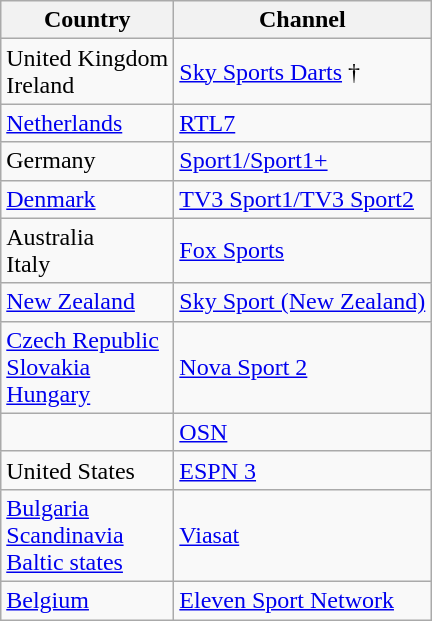<table class="wikitable" style="font-size:100%; text-align:left">
<tr>
<th>Country</th>
<th>Channel</th>
</tr>
<tr>
<td> United Kingdom<br> Ireland</td>
<td><a href='#'>Sky Sports Darts</a> †</td>
</tr>
<tr>
<td> <a href='#'>Netherlands</a></td>
<td><a href='#'>RTL7</a></td>
</tr>
<tr>
<td> Germany</td>
<td><a href='#'>Sport1/Sport1+</a></td>
</tr>
<tr>
<td> <a href='#'>Denmark</a></td>
<td><a href='#'>TV3 Sport1/TV3 Sport2</a></td>
</tr>
<tr>
<td> Australia<br> Italy</td>
<td><a href='#'>Fox Sports</a></td>
</tr>
<tr>
<td> <a href='#'>New Zealand</a></td>
<td><a href='#'>Sky Sport (New Zealand)</a></td>
</tr>
<tr>
<td> <a href='#'>Czech Republic</a><br> <a href='#'>Slovakia</a><br> <a href='#'>Hungary</a></td>
<td><a href='#'>Nova Sport 2</a></td>
</tr>
<tr>
<td></td>
<td><a href='#'>OSN</a></td>
</tr>
<tr>
<td> United States</td>
<td><a href='#'>ESPN 3</a></td>
</tr>
<tr>
<td> <a href='#'>Bulgaria</a><br><a href='#'>Scandinavia</a><br><a href='#'>Baltic states</a></td>
<td><a href='#'>Viasat</a></td>
</tr>
<tr>
<td> <a href='#'>Belgium</a></td>
<td><a href='#'>Eleven Sport Network</a></td>
</tr>
</table>
